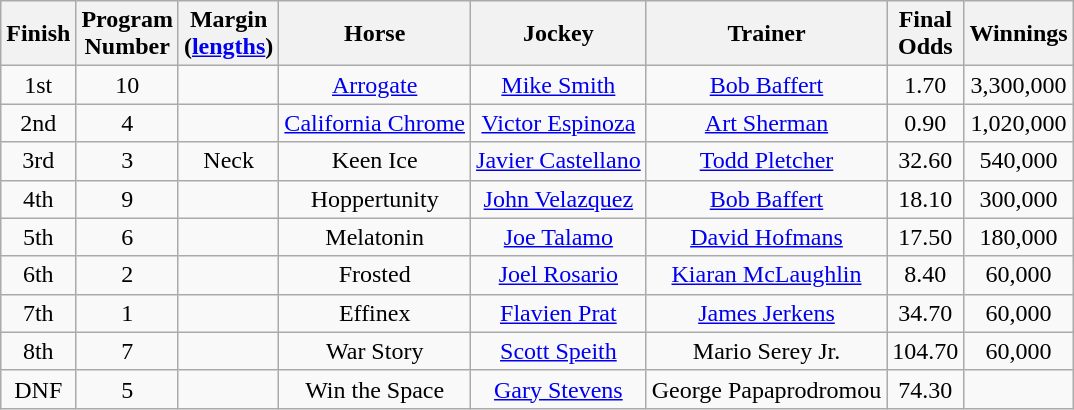<table class="wikitable sortable" style="text-align:center">
<tr>
<th>Finish</th>
<th>Program<br>Number</th>
<th>Margin<br>(<a href='#'>lengths</a>)</th>
<th>Horse</th>
<th>Jockey</th>
<th>Trainer</th>
<th>Final<br> Odds</th>
<th>Winnings</th>
</tr>
<tr>
<td>1st</td>
<td>10</td>
<td></td>
<td><a href='#'>Arrogate</a></td>
<td><a href='#'>Mike Smith</a></td>
<td><a href='#'>Bob Baffert</a></td>
<td>1.70</td>
<td>3,300,000</td>
</tr>
<tr>
<td>2nd</td>
<td>4</td>
<td></td>
<td><a href='#'>California Chrome</a></td>
<td><a href='#'>Victor Espinoza</a></td>
<td><a href='#'>Art Sherman</a></td>
<td>0.90</td>
<td>1,020,000</td>
</tr>
<tr>
<td>3rd</td>
<td>3</td>
<td>Neck</td>
<td>Keen Ice</td>
<td><a href='#'>Javier Castellano</a></td>
<td><a href='#'>Todd Pletcher</a></td>
<td>32.60</td>
<td>540,000</td>
</tr>
<tr>
<td>4th</td>
<td>9</td>
<td></td>
<td>Hoppertunity</td>
<td><a href='#'>John Velazquez</a></td>
<td><a href='#'>Bob Baffert</a></td>
<td>18.10</td>
<td>300,000</td>
</tr>
<tr>
<td>5th</td>
<td>6</td>
<td></td>
<td>Melatonin</td>
<td><a href='#'>Joe Talamo</a></td>
<td><a href='#'>David Hofmans</a></td>
<td>17.50</td>
<td>180,000</td>
</tr>
<tr>
<td>6th</td>
<td>2</td>
<td></td>
<td>Frosted</td>
<td><a href='#'>Joel Rosario</a></td>
<td><a href='#'>Kiaran McLaughlin</a></td>
<td>8.40</td>
<td>60,000</td>
</tr>
<tr>
<td>7th</td>
<td>1</td>
<td></td>
<td>Effinex</td>
<td><a href='#'>Flavien Prat</a></td>
<td><a href='#'>James Jerkens</a></td>
<td>34.70</td>
<td>60,000</td>
</tr>
<tr>
<td>8th</td>
<td>7</td>
<td></td>
<td>War Story</td>
<td><a href='#'>Scott Speith</a></td>
<td>Mario Serey Jr.</td>
<td>104.70</td>
<td>60,000</td>
</tr>
<tr>
<td>DNF</td>
<td>5</td>
<td></td>
<td>Win the Space</td>
<td><a href='#'>Gary Stevens</a></td>
<td>George Papaprodromou</td>
<td>74.30</td>
<td></td>
</tr>
</table>
